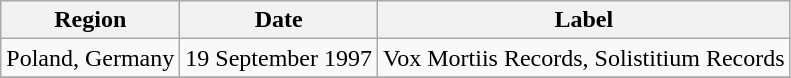<table class="wikitable plainrowheaders">
<tr>
<th scope="col">Region</th>
<th scope="col">Date</th>
<th scope="col">Label</th>
</tr>
<tr>
<td>Poland, Germany</td>
<td>19 September 1997</td>
<td>Vox Mortiis Records, Solistitium Records</td>
</tr>
<tr>
</tr>
</table>
